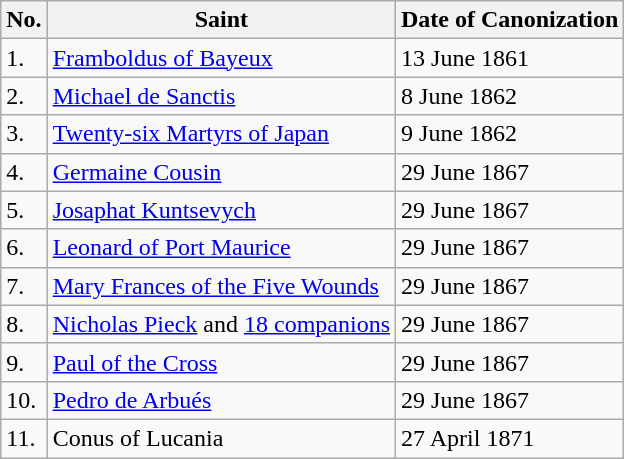<table class="wikitable">
<tr>
<th>No.</th>
<th>Saint</th>
<th>Date of Canonization</th>
</tr>
<tr>
<td>1.</td>
<td><a href='#'>Framboldus of Bayeux</a></td>
<td>13 June 1861</td>
</tr>
<tr>
<td>2.</td>
<td><a href='#'>Michael de Sanctis</a></td>
<td>8 June 1862</td>
</tr>
<tr>
<td>3.</td>
<td><a href='#'>Twenty-six Martyrs of Japan</a></td>
<td>9 June 1862</td>
</tr>
<tr>
<td>4.</td>
<td><a href='#'>Germaine Cousin</a></td>
<td>29 June 1867</td>
</tr>
<tr>
<td>5.</td>
<td><a href='#'>Josaphat Kuntsevych</a></td>
<td>29 June 1867</td>
</tr>
<tr>
<td>6.</td>
<td><a href='#'>Leonard of Port Maurice</a></td>
<td>29 June 1867</td>
</tr>
<tr>
<td>7.</td>
<td><a href='#'>Mary Frances of the Five Wounds</a></td>
<td>29 June 1867</td>
</tr>
<tr>
<td>8.</td>
<td><a href='#'>Nicholas Pieck</a> and <a href='#'>18 companions</a></td>
<td>29 June 1867</td>
</tr>
<tr>
<td>9.</td>
<td><a href='#'>Paul of the Cross</a></td>
<td>29 June 1867</td>
</tr>
<tr>
<td>10.</td>
<td><a href='#'>Pedro de Arbués</a></td>
<td>29 June 1867</td>
</tr>
<tr>
<td>11.</td>
<td>Conus of Lucania</td>
<td>27 April 1871</td>
</tr>
</table>
